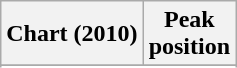<table class="wikitable sortable plainrowheaders" style="text-align:center">
<tr>
<th scope="col">Chart (2010)</th>
<th scope="col">Peak<br> position</th>
</tr>
<tr>
</tr>
<tr>
</tr>
<tr>
</tr>
<tr>
</tr>
</table>
